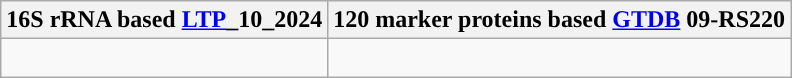<table class="wikitable">
<tr>
<th colspan=1>16S rRNA based <a href='#'>LTP</a>_10_2024</th>
<th colspan=1>120 marker proteins based <a href='#'>GTDB</a> 09-RS220</th>
</tr>
<tr>
<td style="vertical-align:top"><br></td>
<td><br></td>
</tr>
</table>
